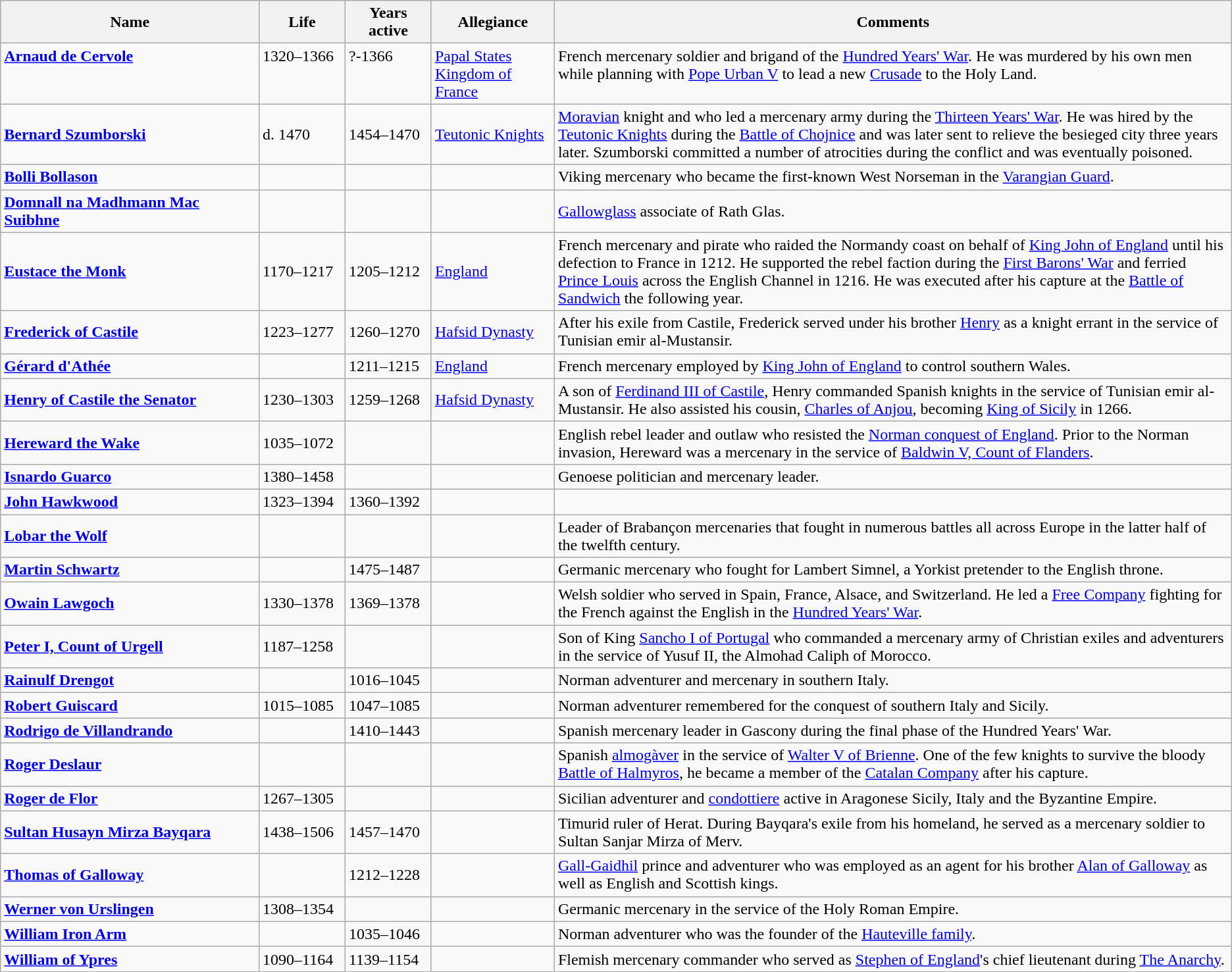<table class="sortable wikitable">
<tr>
<th style="width:21%;">Name</th>
<th style="width:7%;">Life</th>
<th style="width:7%;">Years active</th>
<th style="width:10%;">Allegiance<br></th>
<th style="width:55%;">Comments</th>
</tr>
<tr valign="top">
<td> <strong><a href='#'>Arnaud de Cervole</a></strong></td>
<td>1320–1366</td>
<td>?-1366</td>
<td> <a href='#'>Papal States</a><br>  <a href='#'>Kingdom of France</a></td>
<td>French mercenary soldier and brigand of the <a href='#'>Hundred Years' War</a>. He was murdered by his own men while planning with <a href='#'>Pope Urban V</a> to lead a new <a href='#'>Crusade</a> to the Holy Land.</td>
</tr>
<tr>
<td> <strong><a href='#'>Bernard Szumborski</a></strong></td>
<td>d. 1470</td>
<td>1454–1470</td>
<td> <a href='#'>Teutonic Knights</a></td>
<td><a href='#'>Moravian</a> knight and who led a mercenary army during the <a href='#'>Thirteen Years' War</a>. He was hired by the <a href='#'>Teutonic Knights</a> during the <a href='#'>Battle of Chojnice</a> and was later sent to relieve the besieged city three years later. Szumborski committed a number of atrocities during the conflict and was eventually poisoned.</td>
</tr>
<tr>
<td> <strong><a href='#'>Bolli Bollason</a></strong></td>
<td></td>
<td></td>
<td></td>
<td>Viking mercenary who became the first-known West Norseman in the <a href='#'>Varangian Guard</a>.</td>
</tr>
<tr>
<td> <strong><a href='#'>Domnall na Madhmann Mac Suibhne</a></strong></td>
<td></td>
<td></td>
<td></td>
<td><a href='#'>Gallowglass</a> associate of Rath Glas.</td>
</tr>
<tr>
<td> <strong><a href='#'>Eustace the Monk</a></strong></td>
<td>1170–1217</td>
<td>1205–1212</td>
<td> <a href='#'>England</a></td>
<td>French mercenary and pirate who raided the Normandy coast on behalf of <a href='#'>King John of England</a> until his defection to France in 1212. He supported the rebel faction during the <a href='#'>First Barons' War</a> and ferried <a href='#'>Prince Louis</a> across the English Channel in 1216. He was executed after his capture at the <a href='#'>Battle of Sandwich</a> the following year.</td>
</tr>
<tr>
<td> <strong><a href='#'>Frederick of Castile</a></strong></td>
<td>1223–1277</td>
<td>1260–1270</td>
<td> <a href='#'>Hafsid Dynasty</a></td>
<td>After his exile from Castile, Frederick served under his brother <a href='#'>Henry</a> as a knight errant in the service of Tunisian emir al-Mustansir.</td>
</tr>
<tr>
<td> <strong><a href='#'>Gérard d'Athée</a></strong></td>
<td></td>
<td>1211–1215</td>
<td> <a href='#'>England</a></td>
<td>French mercenary employed by <a href='#'>King John of England</a> to control southern Wales.</td>
</tr>
<tr>
<td> <strong><a href='#'>Henry of Castile the Senator</a></strong></td>
<td>1230–1303</td>
<td>1259–1268</td>
<td> <a href='#'>Hafsid Dynasty</a></td>
<td>A son of <a href='#'>Ferdinand III of Castile</a>, Henry commanded Spanish knights in the service of Tunisian emir al-Mustansir. He also assisted his cousin, <a href='#'>Charles of Anjou</a>, becoming <a href='#'>King of Sicily</a> in 1266.</td>
</tr>
<tr>
<td> <strong><a href='#'>Hereward the Wake</a></strong></td>
<td>1035–1072</td>
<td></td>
<td></td>
<td>English rebel leader and outlaw who resisted the <a href='#'>Norman conquest of England</a>. Prior to the Norman invasion, Hereward was a mercenary in the service of <a href='#'>Baldwin V, Count of Flanders</a>.</td>
</tr>
<tr>
<td> <strong><a href='#'>Isnardo Guarco</a></strong></td>
<td>1380–1458</td>
<td></td>
<td></td>
<td>Genoese politician and mercenary leader.</td>
</tr>
<tr>
<td> <strong><a href='#'>John Hawkwood</a></strong></td>
<td>1323–1394</td>
<td>1360–1392</td>
<td></td>
<td></td>
</tr>
<tr>
<td> <strong><a href='#'>Lobar the Wolf</a></strong></td>
<td></td>
<td></td>
<td></td>
<td>Leader of Brabançon mercenaries that fought in numerous battles all across Europe in the latter half of the twelfth century.</td>
</tr>
<tr>
<td> <strong><a href='#'>Martin Schwartz</a></strong></td>
<td></td>
<td>1475–1487</td>
<td></td>
<td>Germanic mercenary who fought for Lambert Simnel, a Yorkist pretender to the English throne.</td>
</tr>
<tr>
<td> <strong><a href='#'>Owain Lawgoch</a></strong></td>
<td>1330–1378</td>
<td>1369–1378</td>
<td></td>
<td>Welsh soldier who served in Spain, France, Alsace, and Switzerland. He led a <a href='#'>Free Company</a> fighting for the French against the English in the <a href='#'>Hundred Years' War</a>.</td>
</tr>
<tr>
<td> <strong><a href='#'>Peter I, Count of Urgell</a></strong></td>
<td>1187–1258</td>
<td></td>
<td></td>
<td>Son of King <a href='#'>Sancho I of Portugal</a> who commanded a mercenary army of Christian exiles and adventurers in the service of Yusuf II, the Almohad Caliph of Morocco.</td>
</tr>
<tr>
<td> <strong><a href='#'>Rainulf Drengot</a></strong></td>
<td></td>
<td>1016–1045</td>
<td></td>
<td>Norman adventurer and mercenary in southern Italy.</td>
</tr>
<tr>
<td> <strong><a href='#'>Robert Guiscard</a></strong></td>
<td>1015–1085</td>
<td>1047–1085</td>
<td></td>
<td>Norman adventurer remembered for the conquest of southern Italy and Sicily.</td>
</tr>
<tr>
<td> <strong><a href='#'>Rodrigo de Villandrando</a></strong></td>
<td></td>
<td>1410–1443</td>
<td></td>
<td>Spanish mercenary leader in Gascony during the final phase of the Hundred Years' War.</td>
</tr>
<tr>
<td> <strong><a href='#'>Roger Deslaur</a></strong></td>
<td></td>
<td></td>
<td></td>
<td>Spanish <a href='#'>almogàver</a> in the service of <a href='#'>Walter V of Brienne</a>. One of the few knights to survive the bloody <a href='#'>Battle of Halmyros</a>, he became a member of the <a href='#'>Catalan Company</a> after his capture.</td>
</tr>
<tr>
<td> <strong><a href='#'>Roger de Flor</a></strong></td>
<td>1267–1305</td>
<td></td>
<td></td>
<td>Sicilian adventurer and <a href='#'>condottiere</a> active in Aragonese Sicily, Italy and the Byzantine Empire.</td>
</tr>
<tr>
<td><strong><a href='#'>Sultan Husayn Mirza Bayqara</a></strong></td>
<td>1438–1506</td>
<td>1457–1470</td>
<td></td>
<td>Timurid ruler of Herat. During Bayqara's exile from his homeland, he served as a mercenary soldier to Sultan Sanjar Mirza of Merv.</td>
</tr>
<tr>
<td> <strong><a href='#'>Thomas of Galloway</a></strong></td>
<td></td>
<td>1212–1228</td>
<td><br></td>
<td><a href='#'>Gall-Gaidhil</a> prince and adventurer who was employed as an agent for his brother <a href='#'>Alan of Galloway</a> as well as English and Scottish kings.</td>
</tr>
<tr>
<td><strong><a href='#'>Werner von Urslingen</a></strong></td>
<td>1308–1354</td>
<td></td>
<td></td>
<td>Germanic mercenary in the service of the Holy Roman Empire.</td>
</tr>
<tr>
<td> <strong><a href='#'>William Iron Arm</a></strong></td>
<td></td>
<td>1035–1046</td>
<td></td>
<td>Norman adventurer who was the founder of the <a href='#'>Hauteville family</a>.</td>
</tr>
<tr>
<td> <strong><a href='#'>William of Ypres</a></strong></td>
<td>1090–1164</td>
<td>1139–1154</td>
<td></td>
<td>Flemish mercenary commander who served as <a href='#'>Stephen of England</a>'s chief lieutenant during <a href='#'>The Anarchy</a>.</td>
</tr>
</table>
